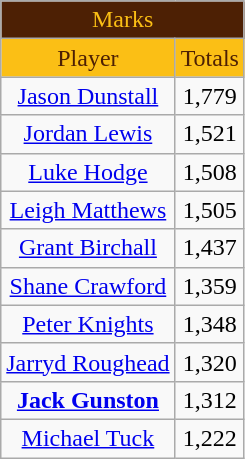<table class="wikitable" style="text-align:center;">
<tr>
<td colspan="2" style="text-align:center; background: #4D2004; color: #FBBF15">Marks</td>
</tr>
<tr>
<td style="text-align:center; background: #FBBF15; color: #4D2004">Player</td>
<td style="text-align:center; background: #FBBF15; color: #4D2004">Totals</td>
</tr>
<tr>
<td><a href='#'>Jason Dunstall</a></td>
<td>1,779</td>
</tr>
<tr>
<td><a href='#'>Jordan Lewis</a></td>
<td>1,521</td>
</tr>
<tr>
<td><a href='#'>Luke Hodge</a></td>
<td>1,508</td>
</tr>
<tr>
<td><a href='#'>Leigh Matthews</a></td>
<td>1,505</td>
</tr>
<tr>
<td><a href='#'>Grant Birchall</a></td>
<td>1,437</td>
</tr>
<tr>
<td><a href='#'>Shane Crawford</a></td>
<td>1,359</td>
</tr>
<tr>
<td><a href='#'>Peter Knights</a></td>
<td>1,348</td>
</tr>
<tr>
<td><a href='#'>Jarryd Roughead</a></td>
<td>1,320</td>
</tr>
<tr>
<td><strong><a href='#'>Jack Gunston</a></strong></td>
<td>1,312</td>
</tr>
<tr>
<td><a href='#'>Michael Tuck</a></td>
<td>1,222</td>
</tr>
</table>
